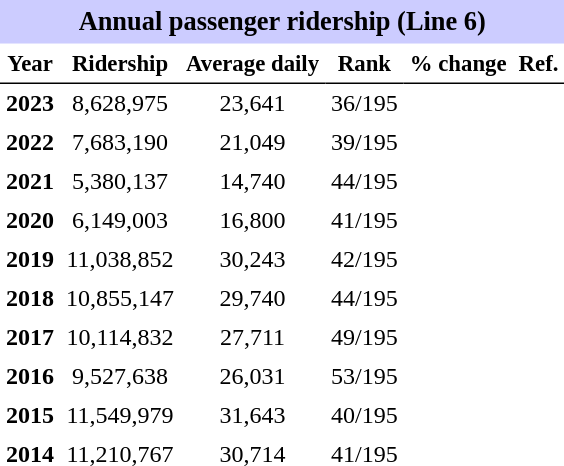<table class="toccolours" cellpadding="4" cellspacing="0" style="text-align:right;">
<tr>
<th colspan="6"  style="background-color:#ccf; background-color:#ccf; font-size:110%; text-align:center;">Annual passenger ridership (Line 6)</th>
</tr>
<tr style="font-size:95%; text-align:center">
<th style="border-bottom:1px solid black">Year</th>
<th style="border-bottom:1px solid black">Ridership</th>
<th style="border-bottom:1px solid black">Average daily</th>
<th style="border-bottom:1px solid black">Rank</th>
<th style="border-bottom:1px solid black">% change</th>
<th style="border-bottom:1px solid black">Ref.</th>
</tr>
<tr style="text-align:center;">
<td><strong>2023</strong></td>
<td>8,628,975</td>
<td>23,641</td>
<td>36/195</td>
<td></td>
<td></td>
</tr>
<tr style="text-align:center;">
<td><strong>2022</strong></td>
<td>7,683,190</td>
<td>21,049</td>
<td>39/195</td>
<td></td>
<td></td>
</tr>
<tr style="text-align:center;">
<td><strong>2021</strong></td>
<td>5,380,137</td>
<td>14,740</td>
<td>44/195</td>
<td></td>
<td></td>
</tr>
<tr style="text-align:center;">
<td><strong>2020</strong></td>
<td>6,149,003</td>
<td>16,800</td>
<td>41/195</td>
<td></td>
<td></td>
</tr>
<tr style="text-align:center;">
<td><strong>2019</strong></td>
<td>11,038,852</td>
<td>30,243</td>
<td>42/195</td>
<td></td>
<td></td>
</tr>
<tr style="text-align:center;">
<td><strong>2018</strong></td>
<td>10,855,147</td>
<td>29,740</td>
<td>44/195</td>
<td></td>
<td></td>
</tr>
<tr style="text-align:center;">
<td><strong>2017</strong></td>
<td>10,114,832</td>
<td>27,711</td>
<td>49/195</td>
<td></td>
<td></td>
</tr>
<tr style="text-align:center;">
<td><strong>2016</strong></td>
<td>9,527,638</td>
<td>26,031</td>
<td>53/195</td>
<td></td>
<td></td>
</tr>
<tr style="text-align:center;">
<td><strong>2015</strong></td>
<td>11,549,979</td>
<td>31,643</td>
<td>40/195</td>
<td></td>
<td></td>
</tr>
<tr style="text-align:center;">
<td><strong>2014</strong></td>
<td>11,210,767</td>
<td>30,714</td>
<td>41/195</td>
<td></td>
<td></td>
</tr>
</table>
